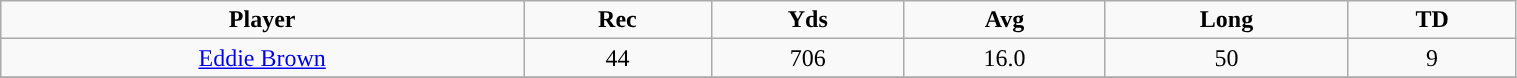<table class="wikitable" width="80%">
<tr align="center">
<td><strong>Player</strong></td>
<td><strong>Rec</strong></td>
<td><strong>Yds</strong></td>
<td><strong>Avg</strong></td>
<td><strong>Long</strong></td>
<td><strong>TD</strong></td>
</tr>
<tr align="center" bgcolor="">
<td><a href='#'>Eddie Brown</a></td>
<td>44</td>
<td>706</td>
<td>16.0</td>
<td>50</td>
<td>9</td>
</tr>
<tr align="center" bgcolor="">
</tr>
</table>
